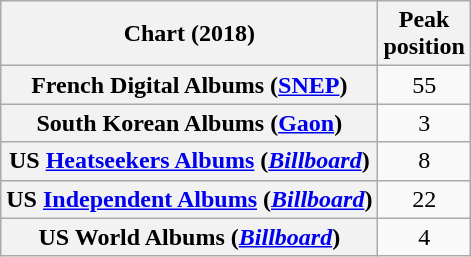<table class="wikitable plainrowheaders" style="text-align:center">
<tr>
<th scope="col">Chart (2018)</th>
<th scope="col">Peak<br> position</th>
</tr>
<tr>
<th scope="row">French Digital Albums (<a href='#'>SNEP</a>)</th>
<td>55</td>
</tr>
<tr>
<th scope="row">South Korean Albums (<a href='#'>Gaon</a>)</th>
<td>3</td>
</tr>
<tr>
<th scope="row">US <a href='#'>Heatseekers Albums</a> (<em><a href='#'>Billboard</a></em>)</th>
<td>8</td>
</tr>
<tr>
<th scope="row">US <a href='#'>Independent Albums</a> (<em><a href='#'>Billboard</a></em>)</th>
<td>22</td>
</tr>
<tr>
<th scope="row">US World Albums (<em><a href='#'>Billboard</a></em>)</th>
<td>4</td>
</tr>
</table>
